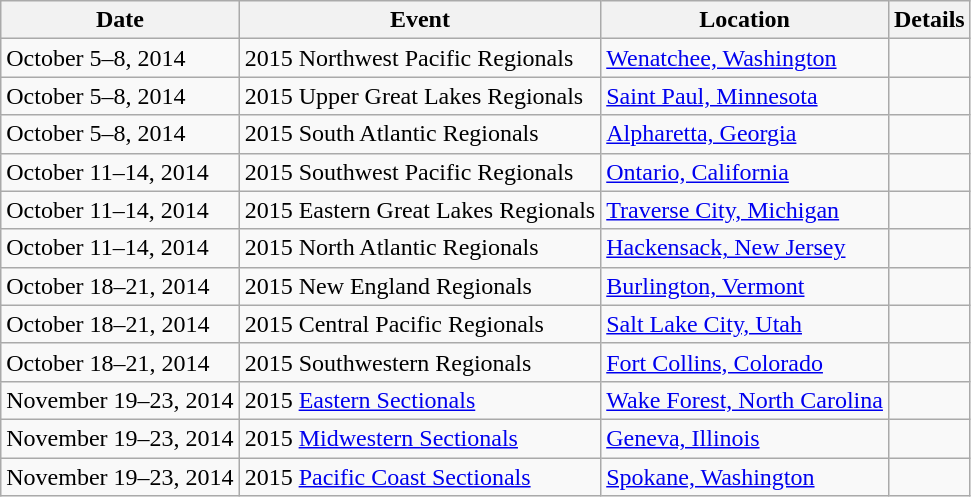<table class="wikitable">
<tr>
<th>Date</th>
<th>Event</th>
<th>Location</th>
<th>Details</th>
</tr>
<tr>
<td>October 5–8, 2014</td>
<td>2015 Northwest Pacific Regionals</td>
<td><a href='#'>Wenatchee, Washington</a></td>
<td></td>
</tr>
<tr>
<td>October 5–8, 2014</td>
<td>2015 Upper Great Lakes Regionals</td>
<td><a href='#'>Saint Paul, Minnesota</a></td>
<td></td>
</tr>
<tr>
<td>October 5–8, 2014</td>
<td>2015 South Atlantic Regionals</td>
<td><a href='#'>Alpharetta, Georgia</a></td>
<td></td>
</tr>
<tr>
<td>October 11–14, 2014</td>
<td>2015 Southwest Pacific Regionals</td>
<td><a href='#'>Ontario, California</a></td>
<td></td>
</tr>
<tr>
<td>October 11–14, 2014</td>
<td>2015 Eastern Great Lakes Regionals</td>
<td><a href='#'>Traverse City, Michigan</a></td>
<td></td>
</tr>
<tr>
<td>October 11–14, 2014</td>
<td>2015 North Atlantic Regionals</td>
<td><a href='#'>Hackensack, New Jersey</a></td>
<td></td>
</tr>
<tr>
<td>October 18–21, 2014</td>
<td>2015 New England Regionals</td>
<td><a href='#'>Burlington, Vermont</a></td>
<td></td>
</tr>
<tr>
<td>October 18–21, 2014</td>
<td>2015 Central Pacific Regionals</td>
<td><a href='#'>Salt Lake City, Utah</a></td>
<td></td>
</tr>
<tr>
<td>October 18–21, 2014</td>
<td>2015 Southwestern Regionals</td>
<td><a href='#'>Fort Collins, Colorado</a></td>
<td></td>
</tr>
<tr>
<td>November 19–23, 2014</td>
<td>2015 <a href='#'>Eastern Sectionals</a></td>
<td><a href='#'>Wake Forest, North Carolina</a></td>
<td></td>
</tr>
<tr>
<td>November 19–23, 2014</td>
<td>2015 <a href='#'>Midwestern Sectionals</a></td>
<td><a href='#'>Geneva, Illinois</a></td>
<td></td>
</tr>
<tr>
<td>November 19–23, 2014</td>
<td>2015 <a href='#'>Pacific Coast Sectionals</a></td>
<td><a href='#'>Spokane, Washington</a></td>
<td></td>
</tr>
</table>
